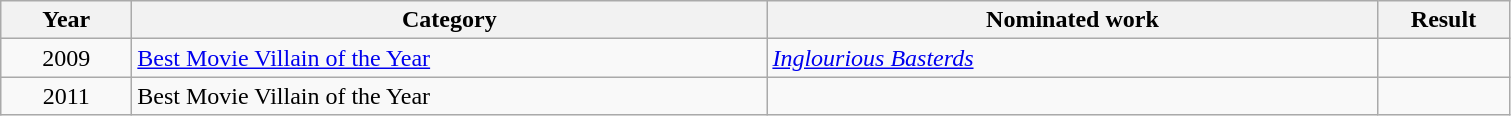<table class=wikitable>
<tr>
<th scope="col" style="width:5em;">Year</th>
<th scope="col" style="width:26em;">Category</th>
<th scope="col" style="width:25em;">Nominated work</th>
<th scope="col" style="width:5em;">Result</th>
</tr>
<tr>
<td style="text-align:center;">2009</td>
<td><a href='#'>Best Movie Villain of the Year</a></td>
<td><em><a href='#'>Inglourious Basterds</a></em></td>
<td></td>
</tr>
<tr>
<td style="text-align:center;">2011</td>
<td>Best Movie Villain of the Year</td>
<td><em></em></td>
<td></td>
</tr>
</table>
